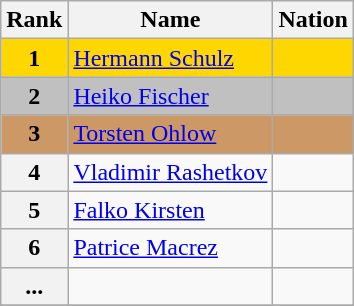<table class="wikitable">
<tr>
<th>Rank</th>
<th>Name</th>
<th>Nation</th>
</tr>
<tr bgcolor="gold">
<td align="center"><strong>1</strong></td>
<td><a href='#'>Hermann Schulz</a></td>
<td></td>
</tr>
<tr bgcolor="silver">
<td align="center"><strong>2</strong></td>
<td><a href='#'>Heiko Fischer</a></td>
<td></td>
</tr>
<tr bgcolor="cc9966">
<td align="center"><strong>3</strong></td>
<td><a href='#'>Torsten Ohlow</a></td>
<td></td>
</tr>
<tr>
<th>4</th>
<td><a href='#'>Vladimir Rashetkov</a></td>
<td></td>
</tr>
<tr>
<th>5</th>
<td><a href='#'>Falko Kirsten</a></td>
<td></td>
</tr>
<tr>
<th>6</th>
<td><a href='#'>Patrice Macrez</a></td>
<td></td>
</tr>
<tr>
<th>...</th>
<td></td>
<td></td>
</tr>
<tr>
</tr>
</table>
